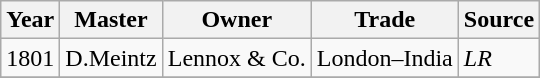<table class=" wikitable">
<tr>
<th>Year</th>
<th>Master</th>
<th>Owner</th>
<th>Trade</th>
<th>Source</th>
</tr>
<tr>
<td>1801</td>
<td>D.Meintz</td>
<td>Lennox & Co.</td>
<td>London–India</td>
<td><em>LR</em></td>
</tr>
<tr>
</tr>
</table>
